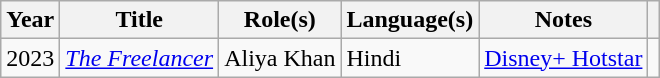<table class="wikitable wiki table">
<tr>
<th scope="col">Year</th>
<th scope="col">Title</th>
<th scope="col">Role(s)</th>
<th scope="col">Language(s)</th>
<th scope="col" class="unsortable">Notes</th>
<th scope="col" class="unsortable"></th>
</tr>
<tr>
<td>2023</td>
<td><em><a href='#'>The Freelancer</a></em></td>
<td>Aliya Khan</td>
<td>Hindi</td>
<td><a href='#'>Disney+ Hotstar</a></td>
<td></td>
</tr>
</table>
